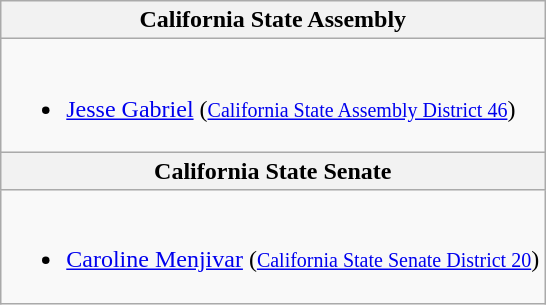<table class="wikitable">
<tr>
<th>California State Assembly</th>
</tr>
<tr>
<td><br><ul><li><a href='#'>Jesse Gabriel</a> (<a href='#'><small>California State Assembly District 46</small></a>)</li></ul></td>
</tr>
<tr>
<th>California State Senate</th>
</tr>
<tr>
<td><br><ul><li><a href='#'>Caroline Menjivar</a> (<a href='#'><small>California State Senate District 20</small></a>)</li></ul></td>
</tr>
</table>
